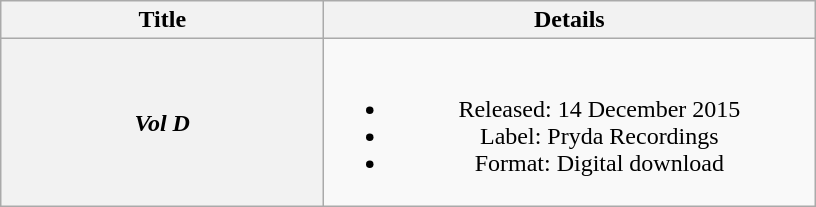<table class="wikitable plainrowheaders" style="text-align:center;">
<tr>
<th scope="col" style="width:13em">Title</th>
<th scope="col" style="width:20em">Details</th>
</tr>
<tr>
<th scope="row"><em>Vol D</em></th>
<td><br><ul><li>Released: 14 December 2015</li><li>Label: Pryda Recordings</li><li>Format: Digital download</li></ul></td>
</tr>
</table>
